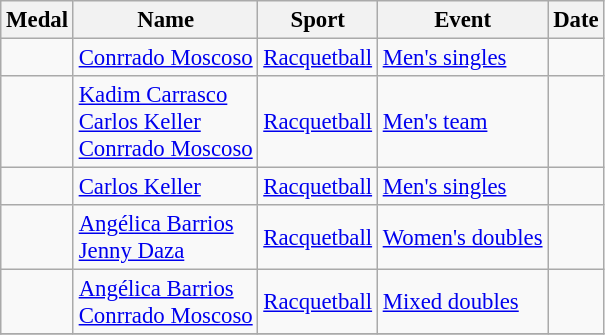<table class="wikitable sortable" style="font-size:95%">
<tr>
<th>Medal</th>
<th>Name</th>
<th>Sport</th>
<th>Event</th>
<th>Date</th>
</tr>
<tr>
<td></td>
<td><a href='#'>Conrrado Moscoso</a></td>
<td><a href='#'>Racquetball</a></td>
<td><a href='#'>Men's singles</a></td>
<td></td>
</tr>
<tr>
<td></td>
<td><a href='#'>Kadim Carrasco</a><br><a href='#'>Carlos Keller</a><br><a href='#'>Conrrado Moscoso</a></td>
<td><a href='#'>Racquetball</a></td>
<td><a href='#'>Men's team</a></td>
<td></td>
</tr>
<tr>
<td></td>
<td><a href='#'>Carlos Keller</a></td>
<td><a href='#'>Racquetball</a></td>
<td><a href='#'>Men's singles</a></td>
<td></td>
</tr>
<tr>
<td></td>
<td><a href='#'>Angélica Barrios</a><br><a href='#'>Jenny Daza</a></td>
<td><a href='#'>Racquetball</a></td>
<td><a href='#'>Women's doubles</a></td>
<td></td>
</tr>
<tr>
<td></td>
<td><a href='#'>Angélica Barrios</a><br><a href='#'>Conrrado Moscoso</a></td>
<td><a href='#'>Racquetball</a></td>
<td><a href='#'>Mixed doubles</a></td>
<td></td>
</tr>
<tr>
</tr>
</table>
